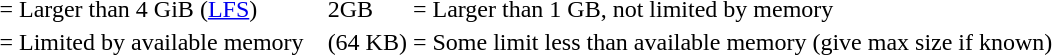<table cellpadding=1 style="margin-left:1em">
<tr>
<td></td>
<td>= Larger than 4 GiB (<a href='#'>LFS</a>)</td>
<td>2GB</td>
<td>= Larger than 1 GB, not limited by memory</td>
</tr>
<tr>
<td></td>
<td>= Limited by available memory   </td>
<td> (64 KB)</td>
<td>= Some limit less than available memory (give max size if known)</td>
</tr>
</table>
